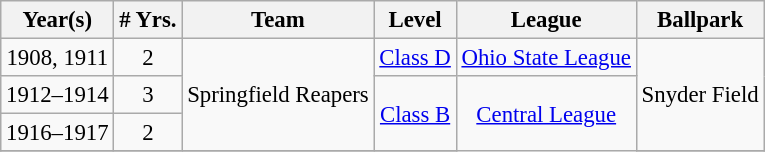<table class="wikitable" style="text-align:center; font-size: 95%;">
<tr>
<th>Year(s)</th>
<th># Yrs.</th>
<th>Team</th>
<th>Level</th>
<th>League</th>
<th>Ballpark</th>
</tr>
<tr>
<td>1908, 1911</td>
<td>2</td>
<td rowspan=3>Springfield Reapers</td>
<td><a href='#'>Class D</a></td>
<td><a href='#'>Ohio State League</a></td>
<td rowspan=3>Snyder Field</td>
</tr>
<tr>
<td>1912–1914</td>
<td>3</td>
<td rowspan=2><a href='#'>Class B</a></td>
<td rowspan=3><a href='#'>Central League</a></td>
</tr>
<tr>
<td>1916–1917</td>
<td>2</td>
</tr>
<tr>
</tr>
</table>
